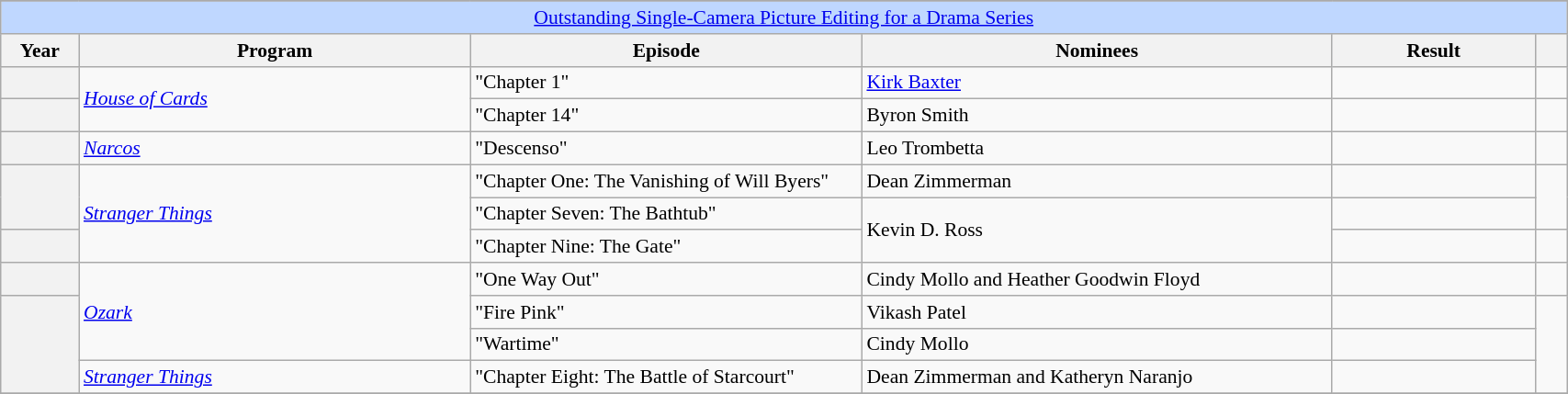<table class="wikitable plainrowheaders" style="font-size: 90%" width=90%>
<tr>
</tr>
<tr ---- bgcolor="#bfd7ff">
<td colspan=6 align=center><a href='#'>Outstanding Single-Camera Picture Editing for a Drama Series</a></td>
</tr>
<tr ---- bgcolor="#ebf5ff">
<th width="5%">Year</th>
<th width="25%">Program</th>
<th width="25%">Episode</th>
<th width="30%">Nominees</th>
<th width="13%">Result</th>
<th width="5%"></th>
</tr>
<tr>
<th scope=row></th>
<td rowspan="2"><em><a href='#'>House of Cards</a></em></td>
<td>"Chapter 1"</td>
<td><a href='#'>Kirk Baxter</a></td>
<td></td>
<td></td>
</tr>
<tr>
<th scope=row></th>
<td>"Chapter 14"</td>
<td>Byron Smith</td>
<td></td>
<td></td>
</tr>
<tr>
<th scope=row></th>
<td><em><a href='#'>Narcos</a></em></td>
<td>"Descenso"</td>
<td>Leo Trombetta</td>
<td></td>
<td></td>
</tr>
<tr>
<th scope=row rowspan="2"></th>
<td rowspan="3"><em><a href='#'>Stranger Things</a></em></td>
<td>"Chapter One: The Vanishing of Will Byers"</td>
<td>Dean Zimmerman</td>
<td></td>
<td rowspan="2"></td>
</tr>
<tr>
<td>"Chapter Seven: The Bathtub"</td>
<td rowspan="2">Kevin D. Ross</td>
<td></td>
</tr>
<tr>
<th scope=row></th>
<td>"Chapter Nine: The Gate"</td>
<td></td>
<td></td>
</tr>
<tr>
<th scope=row></th>
<td rowspan="3"><em><a href='#'>Ozark</a></em></td>
<td>"One Way Out"</td>
<td>Cindy Mollo and Heather Goodwin Floyd</td>
<td></td>
<td></td>
</tr>
<tr>
<th scope=row rowspan="3"></th>
<td>"Fire Pink"</td>
<td>Vikash Patel</td>
<td></td>
<td rowspan="3"></td>
</tr>
<tr>
<td>"Wartime"</td>
<td>Cindy Mollo</td>
<td></td>
</tr>
<tr>
<td><em><a href='#'>Stranger Things</a></em></td>
<td>"Chapter Eight: The Battle of Starcourt"</td>
<td>Dean Zimmerman and Katheryn Naranjo</td>
<td></td>
</tr>
<tr>
</tr>
</table>
